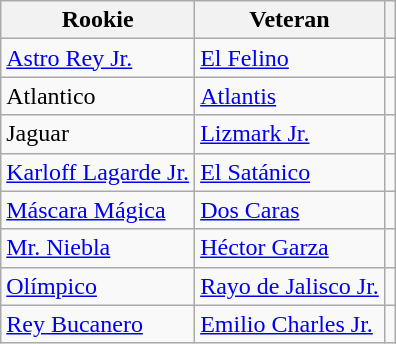<table class="wikitable">
<tr>
<th>Rookie</th>
<th>Veteran</th>
<th></th>
</tr>
<tr>
<td><a href='#'>Astro Rey Jr.</a></td>
<td><a href='#'>El Felino</a></td>
<td></td>
</tr>
<tr>
<td>Atlantico</td>
<td><a href='#'>Atlantis</a></td>
<td></td>
</tr>
<tr>
<td>Jaguar</td>
<td><a href='#'>Lizmark Jr.</a></td>
<td></td>
</tr>
<tr>
<td><a href='#'>Karloff Lagarde Jr.</a></td>
<td><a href='#'>El Satánico</a></td>
<td></td>
</tr>
<tr>
<td><a href='#'>Máscara Mágica</a></td>
<td><a href='#'>Dos Caras</a></td>
<td></td>
</tr>
<tr>
<td><a href='#'>Mr. Niebla</a></td>
<td><a href='#'>Héctor Garza</a></td>
<td></td>
</tr>
<tr>
<td><a href='#'>Olímpico</a></td>
<td><a href='#'>Rayo de Jalisco Jr.</a></td>
<td></td>
</tr>
<tr>
<td><a href='#'>Rey Bucanero</a></td>
<td><a href='#'>Emilio Charles Jr.</a></td>
<td></td>
</tr>
</table>
